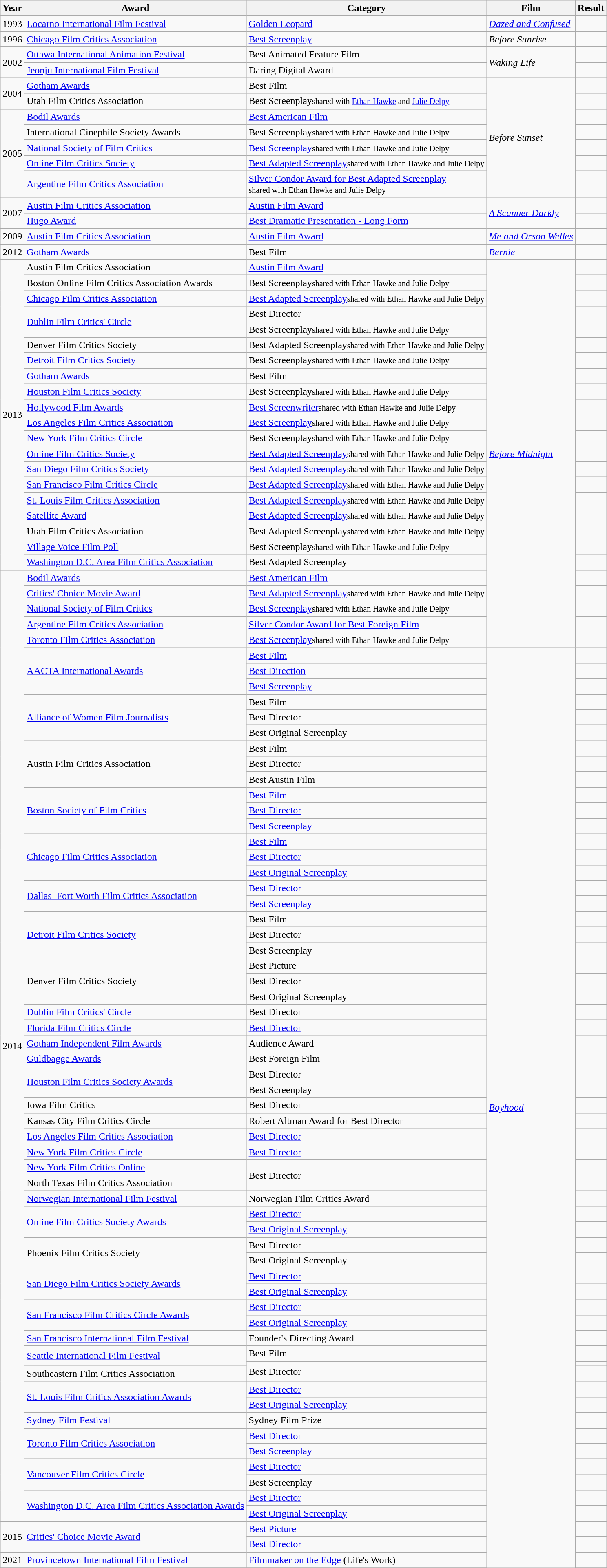<table class="wikitable">
<tr>
<th>Year</th>
<th>Award</th>
<th>Category</th>
<th>Film</th>
<th>Result</th>
</tr>
<tr>
<td>1993</td>
<td><a href='#'>Locarno International Film Festival</a></td>
<td><a href='#'>Golden Leopard</a></td>
<td><em><a href='#'>Dazed and Confused</a></em></td>
<td></td>
</tr>
<tr>
<td>1996</td>
<td><a href='#'>Chicago Film Critics Association</a></td>
<td><a href='#'>Best Screenplay</a></td>
<td><em>Before Sunrise</em></td>
<td></td>
</tr>
<tr>
<td rowspan=2>2002</td>
<td><a href='#'>Ottawa International Animation Festival</a></td>
<td>Best Animated Feature Film</td>
<td rowspan=2><em>Waking Life</em></td>
<td></td>
</tr>
<tr>
<td><a href='#'>Jeonju International Film Festival</a></td>
<td>Daring Digital Award</td>
<td></td>
</tr>
<tr>
<td rowspan=2>2004</td>
<td><a href='#'>Gotham Awards</a></td>
<td>Best Film</td>
<td rowspan=7><em>Before Sunset</em></td>
<td></td>
</tr>
<tr>
<td>Utah Film Critics Association</td>
<td>Best Screenplay<small>shared with <a href='#'>Ethan Hawke</a> and <a href='#'>Julie Delpy</a></small></td>
<td></td>
</tr>
<tr>
<td rowspan=5>2005</td>
<td><a href='#'>Bodil Awards</a></td>
<td><a href='#'>Best American Film</a></td>
<td></td>
</tr>
<tr>
<td>International Cinephile Society Awards</td>
<td>Best Screenplay<small>shared with Ethan Hawke and Julie Delpy</small></td>
<td></td>
</tr>
<tr>
<td><a href='#'>National Society of Film Critics</a></td>
<td><a href='#'>Best Screenplay</a><small>shared with Ethan Hawke and Julie Delpy</small></td>
<td></td>
</tr>
<tr>
<td><a href='#'>Online Film Critics Society</a></td>
<td><a href='#'>Best Adapted Screenplay</a><small>shared with Ethan Hawke and Julie Delpy</small></td>
<td></td>
</tr>
<tr>
<td><a href='#'>Argentine Film Critics Association</a></td>
<td><a href='#'>Silver Condor Award for Best Adapted Screenplay</a> <br> <small>shared with Ethan Hawke and Julie Delpy</small></td>
<td></td>
</tr>
<tr>
<td rowspan=2>2007</td>
<td><a href='#'>Austin Film Critics Association</a></td>
<td><a href='#'>Austin Film Award</a></td>
<td rowspan=2><em><a href='#'>A Scanner Darkly</a></em></td>
<td></td>
</tr>
<tr>
<td><a href='#'>Hugo Award</a></td>
<td><a href='#'>Best Dramatic Presentation - Long Form</a></td>
<td></td>
</tr>
<tr>
<td>2009</td>
<td><a href='#'>Austin Film Critics Association</a></td>
<td><a href='#'>Austin Film Award</a></td>
<td><em><a href='#'>Me and Orson Welles</a></em></td>
<td></td>
</tr>
<tr>
<td>2012</td>
<td><a href='#'>Gotham Awards</a></td>
<td>Best Film</td>
<td><em><a href='#'>Bernie</a></em></td>
<td></td>
</tr>
<tr>
<td rowspan=20>2013</td>
<td>Austin Film Critics Association</td>
<td><a href='#'>Austin Film Award</a></td>
<td rowspan=25><em><a href='#'>Before Midnight</a></em></td>
<td></td>
</tr>
<tr>
<td>Boston Online Film Critics Association Awards</td>
<td>Best Screenplay<small>shared with Ethan Hawke and Julie Delpy</small></td>
<td></td>
</tr>
<tr>
<td><a href='#'>Chicago Film Critics Association</a></td>
<td><a href='#'>Best Adapted Screenplay</a><small>shared with Ethan Hawke and Julie Delpy</small></td>
<td></td>
</tr>
<tr>
<td rowspan=2><a href='#'>Dublin Film Critics' Circle</a></td>
<td>Best Director</td>
<td></td>
</tr>
<tr>
<td>Best Screenplay<small>shared with Ethan Hawke and Julie Delpy</small></td>
<td></td>
</tr>
<tr>
<td>Denver Film Critics Society</td>
<td>Best Adapted Screenplay<small>shared with Ethan Hawke and Julie Delpy</small></td>
<td></td>
</tr>
<tr>
<td><a href='#'>Detroit Film Critics Society</a></td>
<td>Best Screenplay<small>shared with Ethan Hawke and Julie Delpy</small></td>
<td></td>
</tr>
<tr>
<td><a href='#'>Gotham Awards</a></td>
<td>Best Film</td>
<td></td>
</tr>
<tr>
<td><a href='#'>Houston Film Critics Society</a></td>
<td>Best Screenplay<small>shared with Ethan Hawke and Julie Delpy</small></td>
<td></td>
</tr>
<tr>
<td><a href='#'>Hollywood Film Awards</a></td>
<td><a href='#'>Best Screenwriter</a><small>shared with Ethan Hawke and Julie Delpy</small></td>
<td></td>
</tr>
<tr>
<td><a href='#'>Los Angeles Film Critics Association</a></td>
<td><a href='#'>Best Screenplay</a><small>shared with Ethan Hawke and Julie Delpy</small></td>
<td></td>
</tr>
<tr>
<td><a href='#'>New York Film Critics Circle</a></td>
<td>Best Screenplay<small>shared with Ethan Hawke and Julie Delpy</small></td>
<td></td>
</tr>
<tr>
<td><a href='#'>Online Film Critics Society</a></td>
<td><a href='#'>Best Adapted Screenplay</a><small>shared with Ethan Hawke and Julie Delpy</small></td>
<td></td>
</tr>
<tr>
<td><a href='#'>San Diego Film Critics Society</a></td>
<td><a href='#'>Best Adapted Screenplay</a><small>shared with Ethan Hawke and Julie Delpy</small></td>
<td></td>
</tr>
<tr>
<td><a href='#'>San Francisco Film Critics Circle</a></td>
<td><a href='#'>Best Adapted Screenplay</a><small>shared with Ethan Hawke and Julie Delpy</small></td>
<td></td>
</tr>
<tr>
<td><a href='#'>St. Louis Film Critics Association</a></td>
<td><a href='#'>Best Adapted Screenplay</a><small>shared with Ethan Hawke and Julie Delpy</small></td>
<td></td>
</tr>
<tr>
<td><a href='#'>Satellite Award</a></td>
<td><a href='#'>Best Adapted Screenplay</a><small>shared with Ethan Hawke and Julie Delpy</small></td>
<td></td>
</tr>
<tr>
<td>Utah Film Critics Association</td>
<td>Best Adapted Screenplay<small>shared with Ethan Hawke and Julie Delpy</small></td>
<td></td>
</tr>
<tr>
<td><a href='#'>Village Voice Film Poll</a></td>
<td>Best Screenplay<small>shared with Ethan Hawke and Julie Delpy</small></td>
<td></td>
</tr>
<tr>
<td><a href='#'>Washington D.C. Area Film Critics Association</a></td>
<td>Best Adapted Screenplay</td>
<td></td>
</tr>
<tr>
<td rowspan=62>2014</td>
<td><a href='#'>Bodil Awards</a></td>
<td><a href='#'>Best American Film</a></td>
<td></td>
</tr>
<tr>
<td><a href='#'>Critics' Choice Movie Award</a></td>
<td><a href='#'>Best Adapted Screenplay</a><small>shared with Ethan Hawke and Julie Delpy</small></td>
<td></td>
</tr>
<tr>
<td><a href='#'>National Society of Film Critics</a></td>
<td><a href='#'>Best Screenplay</a><small>shared with Ethan Hawke and Julie Delpy</small></td>
<td></td>
</tr>
<tr>
<td><a href='#'>Argentine Film Critics Association</a></td>
<td><a href='#'>Silver Condor Award for Best Foreign Film</a></td>
<td></td>
</tr>
<tr>
<td><a href='#'>Toronto Film Critics Association</a></td>
<td><a href='#'>Best Screenplay</a><small>shared with Ethan Hawke and Julie Delpy</small></td>
<td></td>
</tr>
<tr>
<td rowspan="3"><a href='#'>AACTA International Awards</a></td>
<td><a href='#'>Best Film</a></td>
<td rowspan="63"><em><a href='#'>Boyhood</a></em></td>
<td></td>
</tr>
<tr>
<td><a href='#'>Best Direction</a></td>
<td></td>
</tr>
<tr>
<td><a href='#'>Best Screenplay</a></td>
<td></td>
</tr>
<tr>
<td rowspan=3><a href='#'>Alliance of Women Film Journalists</a></td>
<td>Best Film</td>
<td></td>
</tr>
<tr>
<td>Best Director</td>
<td></td>
</tr>
<tr>
<td>Best Original Screenplay</td>
<td></td>
</tr>
<tr>
<td rowspan="3">Austin Film Critics Association</td>
<td>Best Film</td>
<td></td>
</tr>
<tr>
<td>Best Director</td>
<td></td>
</tr>
<tr>
<td>Best Austin Film</td>
<td></td>
</tr>
<tr>
<td rowspan="3"><a href='#'>Boston Society of Film Critics</a></td>
<td><a href='#'>Best Film</a></td>
<td></td>
</tr>
<tr>
<td><a href='#'>Best Director</a></td>
<td></td>
</tr>
<tr>
<td><a href='#'>Best Screenplay</a></td>
<td></td>
</tr>
<tr>
<td rowspan=3><a href='#'>Chicago Film Critics Association</a></td>
<td><a href='#'>Best Film</a></td>
<td></td>
</tr>
<tr>
<td><a href='#'>Best Director</a></td>
<td></td>
</tr>
<tr>
<td><a href='#'>Best Original Screenplay</a></td>
<td></td>
</tr>
<tr>
<td rowspan="2"><a href='#'>Dallas–Fort Worth Film Critics Association</a></td>
<td><a href='#'>Best Director</a></td>
<td></td>
</tr>
<tr>
<td><a href='#'>Best Screenplay</a></td>
<td></td>
</tr>
<tr>
<td rowspan="3"><a href='#'>Detroit Film Critics Society</a></td>
<td>Best Film</td>
<td></td>
</tr>
<tr>
<td>Best Director</td>
<td></td>
</tr>
<tr>
<td>Best Screenplay</td>
<td></td>
</tr>
<tr>
<td rowspan="3">Denver Film Critics Society</td>
<td>Best Picture</td>
<td></td>
</tr>
<tr>
<td>Best Director</td>
<td></td>
</tr>
<tr>
<td>Best Original Screenplay</td>
<td></td>
</tr>
<tr>
<td><a href='#'>Dublin Film Critics' Circle</a></td>
<td>Best Director</td>
<td></td>
</tr>
<tr>
<td><a href='#'>Florida Film Critics Circle</a></td>
<td><a href='#'>Best Director</a></td>
<td></td>
</tr>
<tr>
<td><a href='#'>Gotham Independent Film Awards</a></td>
<td>Audience Award</td>
<td></td>
</tr>
<tr>
<td><a href='#'>Guldbagge Awards</a></td>
<td>Best Foreign Film</td>
<td></td>
</tr>
<tr>
<td rowspan="2"><a href='#'>Houston Film Critics Society Awards</a></td>
<td>Best Director</td>
<td></td>
</tr>
<tr>
<td>Best Screenplay</td>
<td></td>
</tr>
<tr>
<td>Iowa Film Critics</td>
<td>Best Director</td>
<td></td>
</tr>
<tr>
<td>Kansas City Film Critics Circle</td>
<td>Robert Altman Award for Best Director</td>
<td></td>
</tr>
<tr>
<td><a href='#'>Los Angeles Film Critics Association</a></td>
<td><a href='#'>Best Director</a></td>
<td></td>
</tr>
<tr>
<td><a href='#'>New York Film Critics Circle</a></td>
<td><a href='#'>Best Director</a></td>
<td></td>
</tr>
<tr>
<td><a href='#'>New York Film Critics Online</a></td>
<td rowspan="2">Best Director</td>
<td></td>
</tr>
<tr>
<td>North Texas Film Critics Association</td>
<td></td>
</tr>
<tr>
<td><a href='#'>Norwegian International Film Festival</a></td>
<td>Norwegian Film Critics Award</td>
<td></td>
</tr>
<tr>
<td rowspan="2"><a href='#'>Online Film Critics Society Awards</a></td>
<td><a href='#'>Best Director</a></td>
<td></td>
</tr>
<tr>
<td><a href='#'>Best Original Screenplay</a></td>
<td></td>
</tr>
<tr>
<td rowspan="2">Phoenix Film Critics Society</td>
<td>Best Director</td>
<td></td>
</tr>
<tr>
<td>Best Original Screenplay</td>
<td></td>
</tr>
<tr>
<td rowspan="2"><a href='#'>San Diego Film Critics Society Awards</a></td>
<td><a href='#'>Best Director</a></td>
<td></td>
</tr>
<tr>
<td><a href='#'>Best Original Screenplay</a></td>
<td></td>
</tr>
<tr>
<td rowspan="2"><a href='#'>San Francisco Film Critics Circle Awards</a></td>
<td><a href='#'>Best Director</a></td>
<td></td>
</tr>
<tr>
<td><a href='#'>Best Original Screenplay</a></td>
<td></td>
</tr>
<tr>
<td><a href='#'>San Francisco International Film Festival</a></td>
<td>Founder's Directing Award</td>
<td></td>
</tr>
<tr>
<td rowspan=2><a href='#'>Seattle International Film Festival</a></td>
<td>Best Film</td>
<td></td>
</tr>
<tr>
<td rowspan="2">Best Director</td>
<td></td>
</tr>
<tr>
<td>Southeastern Film Critics Association</td>
<td></td>
</tr>
<tr>
<td rowspan="2"><a href='#'>St. Louis Film Critics Association Awards</a></td>
<td><a href='#'>Best Director</a></td>
<td></td>
</tr>
<tr>
<td><a href='#'>Best Original Screenplay</a></td>
<td></td>
</tr>
<tr>
<td><a href='#'>Sydney Film Festival</a></td>
<td>Sydney Film Prize</td>
<td></td>
</tr>
<tr>
<td rowspan="2"><a href='#'>Toronto Film Critics Association</a></td>
<td><a href='#'>Best Director</a></td>
<td></td>
</tr>
<tr>
<td><a href='#'>Best Screenplay</a></td>
<td></td>
</tr>
<tr>
<td rowspan="2"><a href='#'>Vancouver Film Critics Circle</a></td>
<td><a href='#'>Best Director</a></td>
<td></td>
</tr>
<tr>
<td>Best Screenplay</td>
<td></td>
</tr>
<tr>
<td rowspan="2"><a href='#'>Washington D.C. Area Film Critics Association Awards</a></td>
<td><a href='#'>Best Director</a></td>
<td></td>
</tr>
<tr>
<td><a href='#'>Best Original Screenplay</a></td>
<td></td>
</tr>
<tr>
<td rowspan=2>2015</td>
<td rowspan="2"><a href='#'>Critics' Choice Movie Award</a></td>
<td><a href='#'>Best Picture</a></td>
<td></td>
</tr>
<tr>
<td><a href='#'>Best Director</a></td>
<td></td>
</tr>
<tr>
<td>2021</td>
<td><a href='#'>Provincetown International Film Festival</a></td>
<td><a href='#'>Filmmaker on the Edge</a> (Life's Work)</td>
<td></td>
</tr>
<tr>
</tr>
</table>
